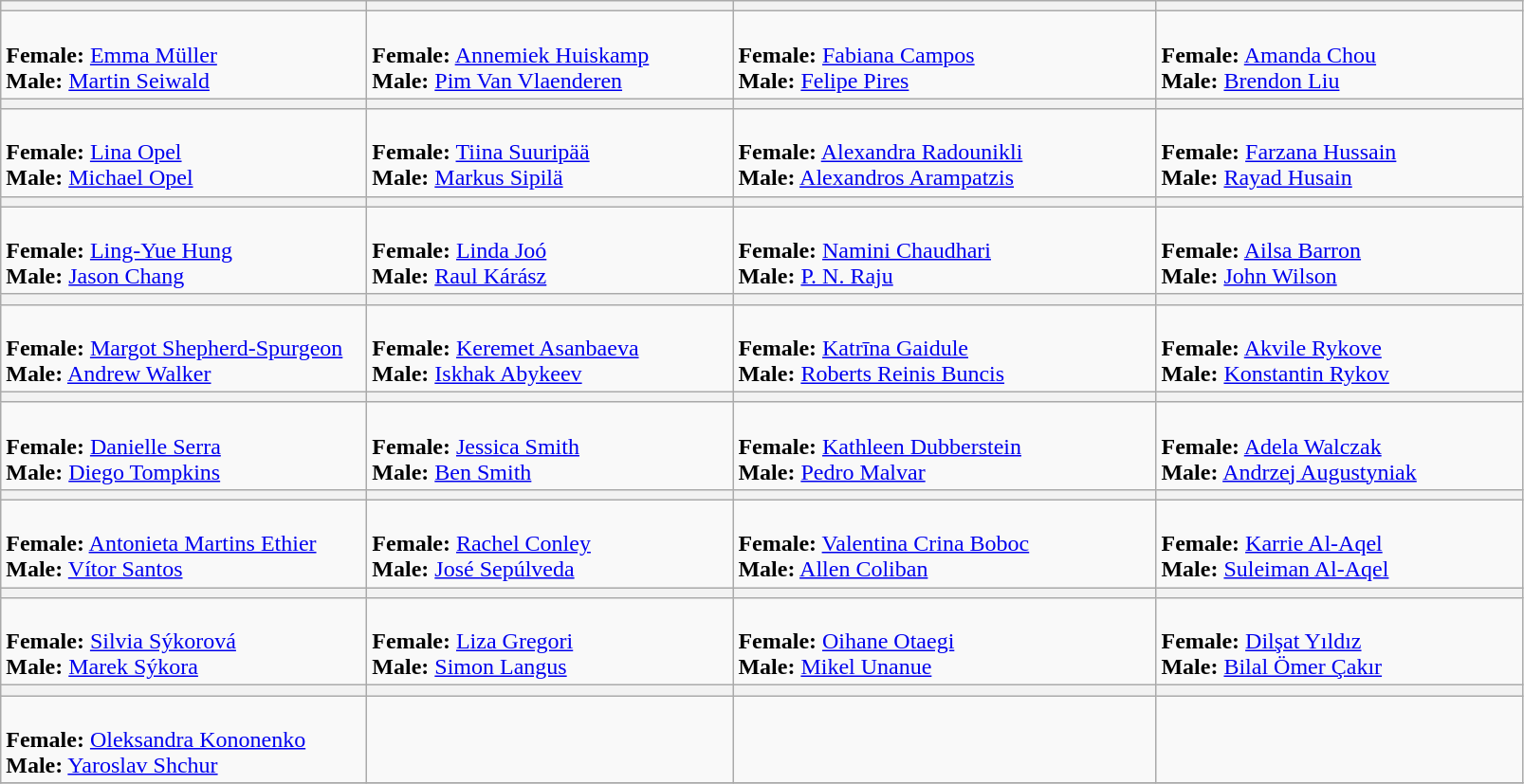<table class="wikitable">
<tr>
<th width=250></th>
<th width=250></th>
<th width=290></th>
<th width=250></th>
</tr>
<tr>
<td><br><strong>Female:</strong> <a href='#'>Emma Müller</a><br>
<strong>Male:</strong> <a href='#'>Martin Seiwald</a></td>
<td><br><strong>Female:</strong> <a href='#'>Annemiek Huiskamp</a><br>
<strong>Male:</strong> <a href='#'>Pim Van Vlaenderen</a></td>
<td><br><strong>Female:</strong> <a href='#'>Fabiana Campos</a><br>
<strong>Male:</strong> <a href='#'>Felipe Pires</a></td>
<td><br><strong>Female:</strong> <a href='#'>Amanda Chou</a><br>
<strong>Male:</strong> <a href='#'>Brendon Liu</a></td>
</tr>
<tr>
<th width=250></th>
<th width=250></th>
<th width=250></th>
<th width=250></th>
</tr>
<tr>
<td><br><strong>Female:</strong> <a href='#'>Lina Opel</a><br>
<strong>Male:</strong> <a href='#'>Michael Opel</a></td>
<td><br><strong>Female:</strong> <a href='#'>Tiina Suuripää</a><br>
<strong>Male:</strong> <a href='#'>Markus Sipilä</a></td>
<td><br><strong>Female:</strong> <a href='#'>Alexandra Radounikli</a><br>
<strong>Male:</strong> <a href='#'>Alexandros Arampatzis</a></td>
<td><br><strong>Female:</strong> <a href='#'>Farzana Hussain</a><br>
<strong>Male:</strong> <a href='#'>Rayad Husain</a></td>
</tr>
<tr>
<th width=250></th>
<th width=250></th>
<th width=250></th>
<th width=250></th>
</tr>
<tr>
<td><br><strong>Female:</strong> <a href='#'>Ling-Yue Hung</a><br>
<strong>Male:</strong> <a href='#'>Jason Chang</a></td>
<td><br><strong>Female:</strong> <a href='#'>Linda Joó</a><br>
<strong>Male:</strong> <a href='#'>Raul Kárász</a></td>
<td><br><strong>Female:</strong> <a href='#'>Namini Chaudhari</a><br>
<strong>Male:</strong> <a href='#'>P. N. Raju</a></td>
<td><br><strong>Female:</strong> <a href='#'>Ailsa Barron</a><br>
<strong>Male:</strong> <a href='#'>John Wilson</a></td>
</tr>
<tr>
<th width=250></th>
<th width=250></th>
<th width=250></th>
<th width=250></th>
</tr>
<tr>
<td><br><strong>Female:</strong> <a href='#'>Margot Shepherd-Spurgeon</a><br>
<strong>Male:</strong> <a href='#'>Andrew Walker</a></td>
<td><br><strong>Female:</strong> <a href='#'>Keremet Asanbaeva</a><br>
<strong>Male:</strong> <a href='#'>Iskhak Abykeev</a></td>
<td><br><strong>Female:</strong> <a href='#'>Katrīna Gaidule</a><br>
<strong>Male:</strong> <a href='#'>Roberts Reinis Buncis</a></td>
<td><br><strong>Female:</strong> <a href='#'>Akvile Rykove</a><br>
<strong>Male:</strong> <a href='#'>Konstantin Rykov</a></td>
</tr>
<tr>
<th width=250></th>
<th width=250></th>
<th width=250></th>
<th width=250></th>
</tr>
<tr>
<td><br><strong>Female:</strong> <a href='#'>Danielle Serra</a><br>
<strong>Male:</strong> <a href='#'>Diego Tompkins</a></td>
<td><br><strong>Female:</strong> <a href='#'>Jessica Smith</a><br>
<strong>Male:</strong> <a href='#'>Ben Smith</a></td>
<td><br><strong>Female:</strong> <a href='#'>Kathleen Dubberstein</a><br>
<strong>Male:</strong> <a href='#'>Pedro Malvar</a></td>
<td><br><strong>Female:</strong> <a href='#'>Adela Walczak</a><br>
<strong>Male:</strong> <a href='#'>Andrzej Augustyniak</a></td>
</tr>
<tr>
<th width=250></th>
<th width=250></th>
<th width=250></th>
<th width=250></th>
</tr>
<tr>
<td><br><strong>Female:</strong> <a href='#'>Antonieta Martins Ethier</a><br>
<strong>Male:</strong> <a href='#'>Vítor Santos</a></td>
<td><br><strong>Female:</strong> <a href='#'>Rachel Conley</a><br>
<strong>Male:</strong> <a href='#'>José Sepúlveda</a></td>
<td><br><strong>Female:</strong> <a href='#'>Valentina Crina Boboc</a><br>
<strong>Male:</strong> <a href='#'>Allen Coliban</a></td>
<td><br><strong>Female:</strong> <a href='#'>Karrie Al-Aqel</a><br>
<strong>Male:</strong> <a href='#'>Suleiman Al-Aqel</a></td>
</tr>
<tr>
<th width=250></th>
<th width=250></th>
<th width=250></th>
<th width=250></th>
</tr>
<tr>
<td><br><strong>Female:</strong> <a href='#'>Silvia Sýkorová</a><br>
<strong>Male:</strong> <a href='#'>Marek Sýkora</a></td>
<td><br><strong>Female:</strong> <a href='#'>Liza Gregori</a><br>
<strong>Male:</strong> <a href='#'>Simon Langus</a></td>
<td><br><strong>Female:</strong> <a href='#'>Oihane Otaegi</a><br>
<strong>Male:</strong> <a href='#'>Mikel Unanue</a></td>
<td><br><strong>Female:</strong> <a href='#'>Dilşat Yıldız</a><br>
<strong>Male:</strong> <a href='#'>Bilal Ömer Çakır</a></td>
</tr>
<tr>
<th width=250></th>
<th width=250></th>
<th width=250></th>
<th width=250></th>
</tr>
<tr>
<td><br><strong>Female:</strong> <a href='#'>Oleksandra Kononenko</a><br>
<strong>Male:</strong> <a href='#'>Yaroslav Shchur</a></td>
<td></td>
<td></td>
<td></td>
</tr>
<tr>
</tr>
</table>
